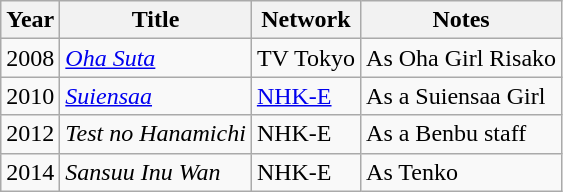<table class="wikitable">
<tr>
<th>Year</th>
<th>Title</th>
<th>Network</th>
<th>Notes</th>
</tr>
<tr>
<td>2008</td>
<td><em><a href='#'>Oha Suta</a></em></td>
<td>TV Tokyo</td>
<td>As Oha Girl Risako</td>
</tr>
<tr>
<td>2010</td>
<td><em><a href='#'>Suiensaa</a></em></td>
<td><a href='#'>NHK-E</a></td>
<td>As a Suiensaa Girl</td>
</tr>
<tr>
<td>2012</td>
<td><em>Test no Hanamichi</em></td>
<td>NHK-E</td>
<td>As a Benbu staff</td>
</tr>
<tr>
<td>2014</td>
<td><em>Sansuu Inu Wan</em></td>
<td>NHK-E</td>
<td>As Tenko</td>
</tr>
</table>
